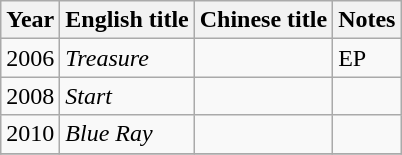<table class="wikitable plainrowheaders">
<tr>
<th>Year</th>
<th>English title</th>
<th>Chinese title</th>
<th>Notes</th>
</tr>
<tr>
<td>2006</td>
<td><em>Treasure</em></td>
<td></td>
<td>EP</td>
</tr>
<tr>
<td>2008</td>
<td><em>Start</em></td>
<td></td>
<td></td>
</tr>
<tr>
<td>2010</td>
<td><em>Blue Ray</em></td>
<td></td>
<td></td>
</tr>
<tr>
</tr>
</table>
